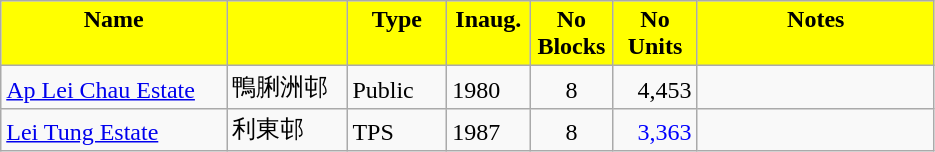<table class="wikitable">
<tr style="font-weight:bold;background-color:yellow" align="center" valign="top">
<td width="143.25" Height="12.75" align="center">Name</td>
<td width="72.75" align="center" valign="top"></td>
<td width="59.25" align="center" valign="top">Type</td>
<td width="48" align="center" valign="top">Inaug.</td>
<td width="48" align="center" valign="top">No Blocks</td>
<td width="48.75" align="center" valign="top">No Units</td>
<td width="150.75" align="center" valign="top">Notes</td>
</tr>
<tr valign="bottom">
<td Height="12.75"><a href='#'>Ap Lei Chau Estate</a></td>
<td>鴨脷洲邨</td>
<td>Public</td>
<td>1980</td>
<td align="center">8</td>
<td align="right">4,453</td>
<td></td>
</tr>
<tr valign="bottom">
<td Height="12.75"><a href='#'>Lei Tung Estate</a></td>
<td>利東邨</td>
<td>TPS</td>
<td>1987</td>
<td align="center">8</td>
<td style="color:blue" align="right">3,363</td>
<td></td>
</tr>
</table>
